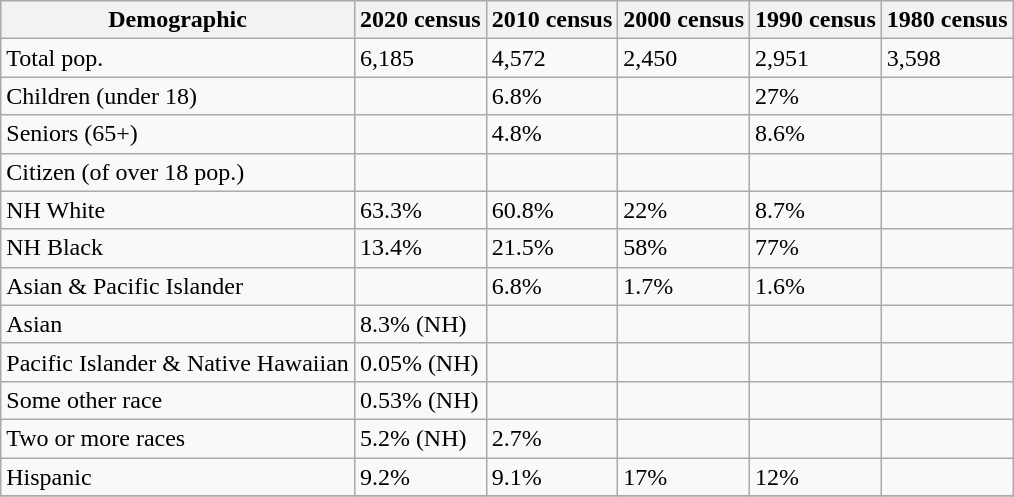<table class="wikitable">
<tr>
<th>Demographic</th>
<th>2020 census</th>
<th>2010 census</th>
<th>2000 census</th>
<th>1990 census</th>
<th>1980 census</th>
</tr>
<tr>
<td>Total pop.</td>
<td>6,185</td>
<td>4,572</td>
<td>2,450</td>
<td>2,951</td>
<td>3,598</td>
</tr>
<tr>
<td>Children (under 18)</td>
<td></td>
<td>6.8%</td>
<td></td>
<td>27%</td>
<td></td>
</tr>
<tr>
<td>Seniors (65+)</td>
<td></td>
<td>4.8%</td>
<td></td>
<td>8.6%</td>
<td></td>
</tr>
<tr>
<td>Citizen (of over 18 pop.)</td>
<td></td>
<td></td>
<td></td>
<td></td>
<td></td>
</tr>
<tr>
<td>NH White</td>
<td>63.3%</td>
<td>60.8%</td>
<td>22%</td>
<td>8.7%</td>
<td></td>
</tr>
<tr>
<td>NH Black</td>
<td>13.4%</td>
<td>21.5%</td>
<td>58%</td>
<td>77%</td>
<td></td>
</tr>
<tr>
<td>Asian & Pacific Islander</td>
<td></td>
<td>6.8%</td>
<td>1.7%</td>
<td>1.6%</td>
<td></td>
</tr>
<tr>
<td>Asian</td>
<td>8.3% (NH)</td>
<td></td>
<td></td>
<td></td>
<td></td>
</tr>
<tr>
<td>Pacific Islander & Native Hawaiian</td>
<td>0.05% (NH)</td>
<td></td>
<td></td>
<td></td>
<td></td>
</tr>
<tr>
<td>Some other race</td>
<td>0.53% (NH)</td>
<td></td>
<td></td>
<td></td>
<td></td>
</tr>
<tr>
<td>Two or more races</td>
<td>5.2% (NH)</td>
<td>2.7%</td>
<td></td>
<td></td>
<td></td>
</tr>
<tr>
<td>Hispanic</td>
<td>9.2%</td>
<td>9.1%</td>
<td>17%</td>
<td>12%</td>
<td></td>
</tr>
<tr>
</tr>
</table>
